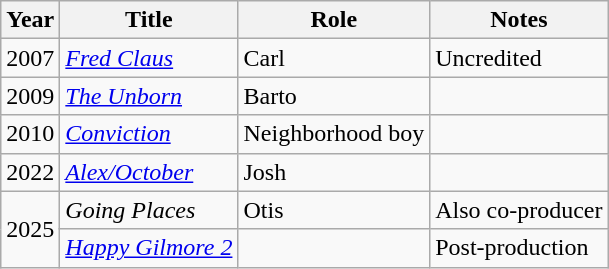<table class="wikitable sortable">
<tr>
<th>Year</th>
<th>Title</th>
<th>Role</th>
<th class="unsortable">Notes</th>
</tr>
<tr>
<td>2007</td>
<td><em><a href='#'>Fred Claus</a></em></td>
<td>Carl</td>
<td>Uncredited</td>
</tr>
<tr>
<td>2009</td>
<td><em><a href='#'>The Unborn</a></em></td>
<td>Barto</td>
<td></td>
</tr>
<tr>
<td>2010</td>
<td><em><a href='#'>Conviction</a></em></td>
<td>Neighborhood boy</td>
<td></td>
</tr>
<tr>
<td>2022</td>
<td><em><a href='#'>Alex/October</a></em></td>
<td>Josh</td>
<td></td>
</tr>
<tr>
<td rowspan="2">2025</td>
<td><em>Going Places</em></td>
<td>Otis</td>
<td>Also co-producer</td>
</tr>
<tr>
<td><em><a href='#'>Happy Gilmore 2</a></em></td>
<td></td>
<td>Post-production</td>
</tr>
</table>
